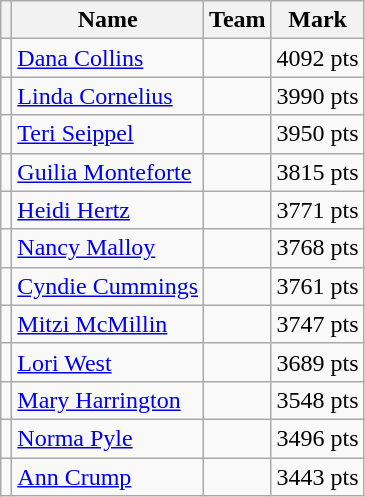<table class=wikitable>
<tr>
<th></th>
<th>Name</th>
<th>Team</th>
<th>Mark</th>
</tr>
<tr>
<td></td>
<td><a href='#'>Dana Collins</a></td>
<td></td>
<td>4092 pts</td>
</tr>
<tr>
<td></td>
<td><a href='#'>Linda Cornelius</a></td>
<td></td>
<td>3990 pts</td>
</tr>
<tr>
<td></td>
<td><a href='#'>Teri Seippel</a></td>
<td></td>
<td>3950 pts</td>
</tr>
<tr>
<td></td>
<td><a href='#'>Guilia Monteforte</a></td>
<td></td>
<td>3815 pts</td>
</tr>
<tr>
<td></td>
<td><a href='#'>Heidi Hertz</a></td>
<td></td>
<td>3771 pts</td>
</tr>
<tr>
<td></td>
<td><a href='#'>Nancy Malloy</a></td>
<td></td>
<td>3768 pts</td>
</tr>
<tr>
<td></td>
<td><a href='#'>Cyndie Cummings</a></td>
<td></td>
<td>3761 pts</td>
</tr>
<tr>
<td></td>
<td><a href='#'>Mitzi McMillin</a></td>
<td></td>
<td>3747 pts</td>
</tr>
<tr>
<td></td>
<td><a href='#'>Lori West</a></td>
<td></td>
<td>3689 pts</td>
</tr>
<tr>
<td></td>
<td><a href='#'>Mary Harrington</a></td>
<td></td>
<td>3548 pts</td>
</tr>
<tr>
<td></td>
<td><a href='#'>Norma Pyle</a></td>
<td></td>
<td>3496 pts</td>
</tr>
<tr>
<td></td>
<td><a href='#'>Ann Crump</a></td>
<td></td>
<td>3443 pts</td>
</tr>
</table>
